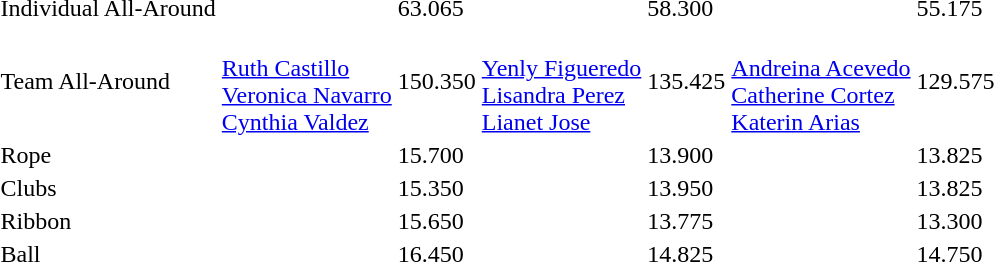<table>
<tr>
<td>Individual All-Around</td>
<td></td>
<td>63.065</td>
<td></td>
<td>58.300</td>
<td></td>
<td>55.175</td>
</tr>
<tr>
<td>Team All-Around</td>
<td><br><a href='#'>Ruth Castillo</a><br><a href='#'>Veronica Navarro</a><br><a href='#'>Cynthia Valdez</a></td>
<td>150.350</td>
<td><br><a href='#'>Yenly Figueredo</a><br><a href='#'>Lisandra Perez</a><br><a href='#'>Lianet Jose</a></td>
<td>135.425</td>
<td><br><a href='#'>Andreina Acevedo</a><br><a href='#'>Catherine Cortez</a><br><a href='#'>Katerin Arias</a></td>
<td>129.575</td>
</tr>
<tr>
<td>Rope</td>
<td></td>
<td>15.700</td>
<td></td>
<td>13.900</td>
<td></td>
<td>13.825</td>
</tr>
<tr>
<td>Clubs</td>
<td></td>
<td>15.350</td>
<td></td>
<td>13.950</td>
<td></td>
<td>13.825</td>
</tr>
<tr>
<td>Ribbon</td>
<td></td>
<td>15.650</td>
<td></td>
<td>13.775</td>
<td></td>
<td>13.300</td>
</tr>
<tr>
<td>Ball</td>
<td></td>
<td>16.450</td>
<td></td>
<td>14.825</td>
<td></td>
<td>14.750</td>
</tr>
</table>
